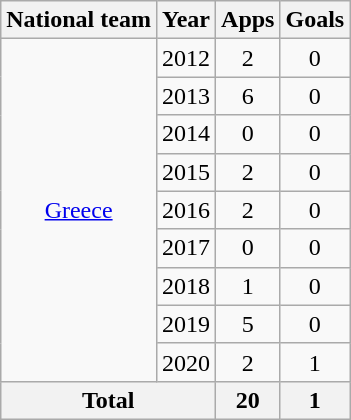<table class=wikitable style=text-align:center>
<tr>
<th>National team</th>
<th>Year</th>
<th>Apps</th>
<th>Goals</th>
</tr>
<tr>
<td rowspan=9><a href='#'>Greece</a></td>
<td>2012</td>
<td>2</td>
<td>0</td>
</tr>
<tr>
<td>2013</td>
<td>6</td>
<td>0</td>
</tr>
<tr>
<td>2014</td>
<td>0</td>
<td>0</td>
</tr>
<tr>
<td>2015</td>
<td>2</td>
<td>0</td>
</tr>
<tr>
<td>2016</td>
<td>2</td>
<td>0</td>
</tr>
<tr>
<td>2017</td>
<td>0</td>
<td>0</td>
</tr>
<tr>
<td>2018</td>
<td>1</td>
<td>0</td>
</tr>
<tr>
<td>2019</td>
<td>5</td>
<td>0</td>
</tr>
<tr>
<td>2020</td>
<td>2</td>
<td>1</td>
</tr>
<tr>
<th colspan=2>Total</th>
<th>20</th>
<th>1</th>
</tr>
</table>
